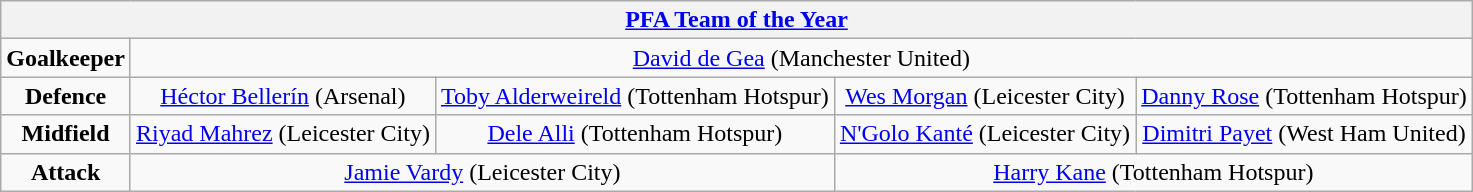<table class="wikitable" style="text-align:center">
<tr>
<th colspan="13"><a href='#'>PFA Team of the Year</a></th>
</tr>
<tr>
<td><strong>Goalkeeper</strong></td>
<td colspan="12"> <a href='#'>David de Gea</a> (Manchester United)</td>
</tr>
<tr>
<td><strong>Defence</strong></td>
<td colspan="3"> <a href='#'>Héctor Bellerín</a> (Arsenal)</td>
<td colspan="3"> <a href='#'>Toby Alderweireld</a> (Tottenham Hotspur)</td>
<td colspan="3"> <a href='#'>Wes Morgan</a> (Leicester City)</td>
<td colspan="3"> <a href='#'>Danny Rose</a> (Tottenham Hotspur)</td>
</tr>
<tr>
<td><strong>Midfield</strong></td>
<td colspan="3"> <a href='#'>Riyad Mahrez</a> (Leicester City)</td>
<td colspan="3"> <a href='#'>Dele Alli</a> (Tottenham Hotspur)</td>
<td colspan="3"> <a href='#'>N'Golo Kanté</a> (Leicester City)</td>
<td colspan="3"> <a href='#'>Dimitri Payet</a> (West Ham United)</td>
</tr>
<tr>
<td><strong>Attack</strong></td>
<td colspan="6"> <a href='#'>Jamie Vardy</a> (Leicester City)</td>
<td colspan="6"> <a href='#'>Harry Kane</a> (Tottenham Hotspur)</td>
</tr>
</table>
